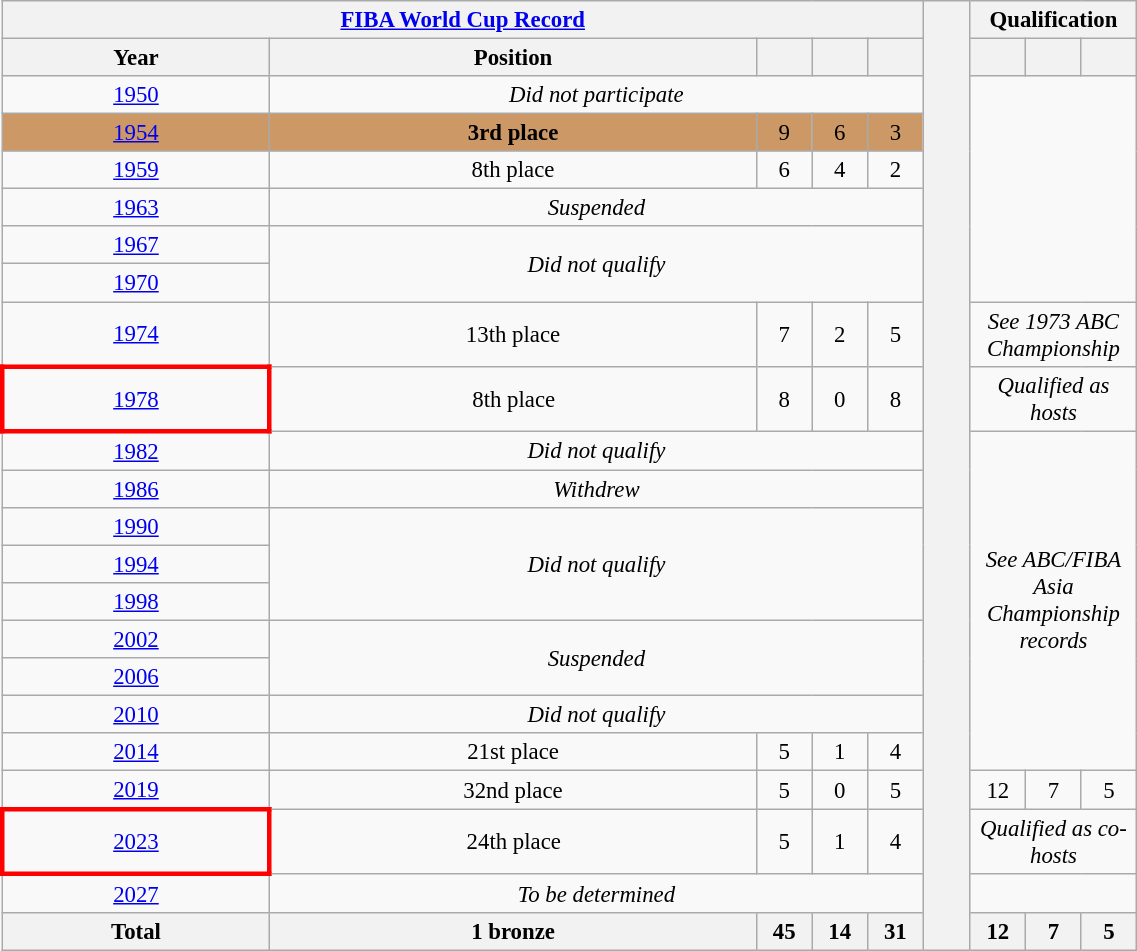<table class="wikitable collapsible autocollapse"  style="text-align:center; font-size:95%; width:60%;">
<tr>
<th colspan=5><a href='#'>FIBA World Cup Record</a></th>
<th rowspan=25></th>
<th colspan=4>Qualification</th>
</tr>
<tr>
<th>Year</th>
<th>Position</th>
<th width=30></th>
<th width=30></th>
<th width=30></th>
<th width=30></th>
<th width=30></th>
<th width=30></th>
</tr>
<tr>
<td> <a href='#'>1950</a></td>
<td colspan="4" style="text-align:center;"><em>Did not participate</em></td>
<td colspan="3" rowspan="6"></td>
</tr>
<tr style="background:#c96;">
<td> <a href='#'>1954</a></td>
<td><strong>3rd place</strong></td>
<td>9</td>
<td>6</td>
<td>3</td>
</tr>
<tr>
<td> <a href='#'>1959</a></td>
<td>8th place</td>
<td>6</td>
<td>4</td>
<td>2</td>
</tr>
<tr>
<td> <a href='#'>1963</a></td>
<td colspan=4><em>Suspended</em></td>
</tr>
<tr>
<td> <a href='#'>1967</a></td>
<td colspan=4 rowspan=2><em>Did not qualify</em></td>
</tr>
<tr>
<td> <a href='#'>1970</a></td>
</tr>
<tr>
<td> <a href='#'>1974</a></td>
<td>13th place</td>
<td>7</td>
<td>2</td>
<td>5</td>
<td colspan="3"><em>See 1973 ABC Championship</em></td>
</tr>
<tr>
<td style="border: 3px solid red"> <a href='#'>1978</a></td>
<td>8th place</td>
<td>8</td>
<td>0</td>
<td>8</td>
<td colspan="3" style="text-align:center;"><em>Qualified as hosts</em></td>
</tr>
<tr>
<td> <a href='#'>1982</a></td>
<td colspan="4" style="text-align:center;"><em>Did not qualify</em></td>
<td colspan=3 rowspan=9><em>See ABC/FIBA Asia Championship records</em></td>
</tr>
<tr>
<td> <a href='#'>1986</a></td>
<td colspan="4" style="text-align:center;"><em>Withdrew</em></td>
</tr>
<tr>
<td> <a href='#'>1990</a></td>
<td colspan="4" style="text-align:center;" rowspan="3"><em>Did not qualify</em></td>
</tr>
<tr>
<td> <a href='#'>1994</a></td>
</tr>
<tr>
<td> <a href='#'>1998</a></td>
</tr>
<tr>
<td> <a href='#'>2002</a></td>
<td colspan="4" style="text-align:center;" rowspan="2"><em>Suspended</em></td>
</tr>
<tr>
<td> <a href='#'>2006</a></td>
</tr>
<tr>
<td> <a href='#'>2010</a></td>
<td colspan="4" style="text-align:center;"><em>Did not qualify</em></td>
</tr>
<tr>
<td> <a href='#'>2014</a></td>
<td>21st place</td>
<td>5</td>
<td>1</td>
<td>4</td>
</tr>
<tr>
<td> <a href='#'>2019</a></td>
<td>32nd place</td>
<td>5</td>
<td>0</td>
<td>5</td>
<td>12</td>
<td>7</td>
<td>5</td>
</tr>
<tr>
<td style="border: 3px solid red">   <a href='#'>2023</a></td>
<td>24th place</td>
<td>5</td>
<td>1</td>
<td>4</td>
<td colspan="3" style="text-align:center;"><em>Qualified as co-hosts</em></td>
</tr>
<tr>
<td> <a href='#'>2027</a></td>
<td colspan="4" style="text-align:center;"><em>To be determined</em></td>
</tr>
<tr>
<th>Total</th>
<th>1 bronze</th>
<th>45</th>
<th>14</th>
<th>31</th>
<th>12</th>
<th>7</th>
<th>5</th>
</tr>
</table>
